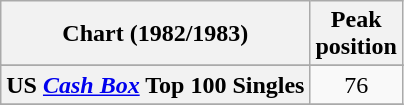<table class="wikitable sortable plainrowheaders" style="text-align:center">
<tr>
<th scope="col">Chart (1982/1983)</th>
<th scope="col">Peak<br>position</th>
</tr>
<tr>
</tr>
<tr>
</tr>
<tr>
</tr>
<tr>
<th scope="row">US <em><a href='#'>Cash Box</a></em>  Top 100 Singles</th>
<td align="center">76</td>
</tr>
<tr>
</tr>
</table>
